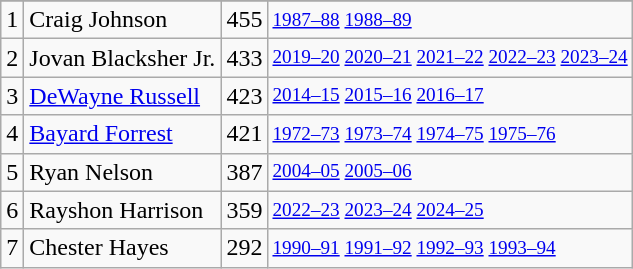<table class="wikitable">
<tr>
</tr>
<tr>
<td>1</td>
<td>Craig Johnson</td>
<td>455</td>
<td style="font-size:80%;"><a href='#'>1987–88</a> <a href='#'>1988–89</a></td>
</tr>
<tr>
<td>2</td>
<td>Jovan Blacksher Jr.</td>
<td>433</td>
<td style="font-size:80%;"><a href='#'>2019–20</a> <a href='#'>2020–21</a> <a href='#'>2021–22</a> <a href='#'>2022–23</a> <a href='#'>2023–24</a></td>
</tr>
<tr>
<td>3</td>
<td><a href='#'>DeWayne Russell</a></td>
<td>423</td>
<td style="font-size:80%;"><a href='#'>2014–15</a> <a href='#'>2015–16</a> <a href='#'>2016–17</a></td>
</tr>
<tr>
<td>4</td>
<td><a href='#'>Bayard Forrest</a></td>
<td>421</td>
<td style="font-size:80%;"><a href='#'>1972–73</a> <a href='#'>1973–74</a> <a href='#'>1974–75</a> <a href='#'>1975–76</a></td>
</tr>
<tr>
<td>5</td>
<td>Ryan Nelson</td>
<td>387</td>
<td style="font-size:80%;"><a href='#'>2004–05</a> <a href='#'>2005–06</a></td>
</tr>
<tr>
<td>6</td>
<td>Rayshon Harrison</td>
<td>359</td>
<td style="font-size:80%;"><a href='#'>2022–23</a> <a href='#'>2023–24</a> <a href='#'>2024–25</a></td>
</tr>
<tr>
<td>7</td>
<td>Chester Hayes</td>
<td>292</td>
<td style="font-size:80%;"><a href='#'>1990–91</a> <a href='#'>1991–92</a> <a href='#'>1992–93</a> <a href='#'>1993–94</a></td>
</tr>
</table>
